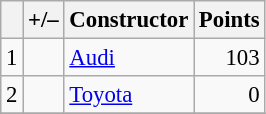<table class="wikitable" style="font-size: 95%;">
<tr>
<th scope="col"></th>
<th scope="col">+/–</th>
<th scope="col">Constructor</th>
<th scope="col">Points</th>
</tr>
<tr>
<td align="center">1</td>
<td align="left"></td>
<td> <a href='#'>Audi</a></td>
<td align="right">103</td>
</tr>
<tr>
<td align="center">2</td>
<td align="left"></td>
<td> <a href='#'>Toyota</a></td>
<td align="right">0</td>
</tr>
<tr>
</tr>
</table>
